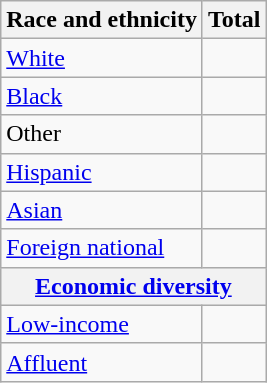<table class="wikitable floatright sortable collapsible"; text-align:right; font-size:80%;">
<tr>
<th>Race and ethnicity</th>
<th colspan="2" data-sort-type=number>Total</th>
</tr>
<tr>
<td><a href='#'>White</a></td>
<td align=right></td>
</tr>
<tr>
<td><a href='#'>Black</a></td>
<td align=right></td>
</tr>
<tr>
<td>Other</td>
<td align=right></td>
</tr>
<tr>
<td><a href='#'>Hispanic</a></td>
<td align=right></td>
</tr>
<tr>
<td><a href='#'>Asian</a></td>
<td align=right></td>
</tr>
<tr>
<td><a href='#'>Foreign national</a></td>
<td align=right></td>
</tr>
<tr>
<th colspan="4" data-sort-type=number><a href='#'>Economic diversity</a></th>
</tr>
<tr>
<td><a href='#'>Low-income</a></td>
<td align=right></td>
</tr>
<tr>
<td><a href='#'>Affluent</a></td>
<td align=right></td>
</tr>
</table>
